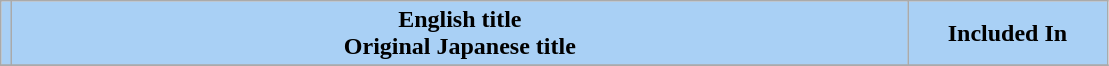<table class="wikitable"margin:auto; background:#FFF;">
<tr>
<th style="background:#A9D0F5; width:1%;"></th>
<th style="background:#A9D0F5;">English title <br> Original Japanese title</th>
<th style="background:#A9D0F5; width:18%;">Included In</th>
</tr>
<tr>
</tr>
</table>
